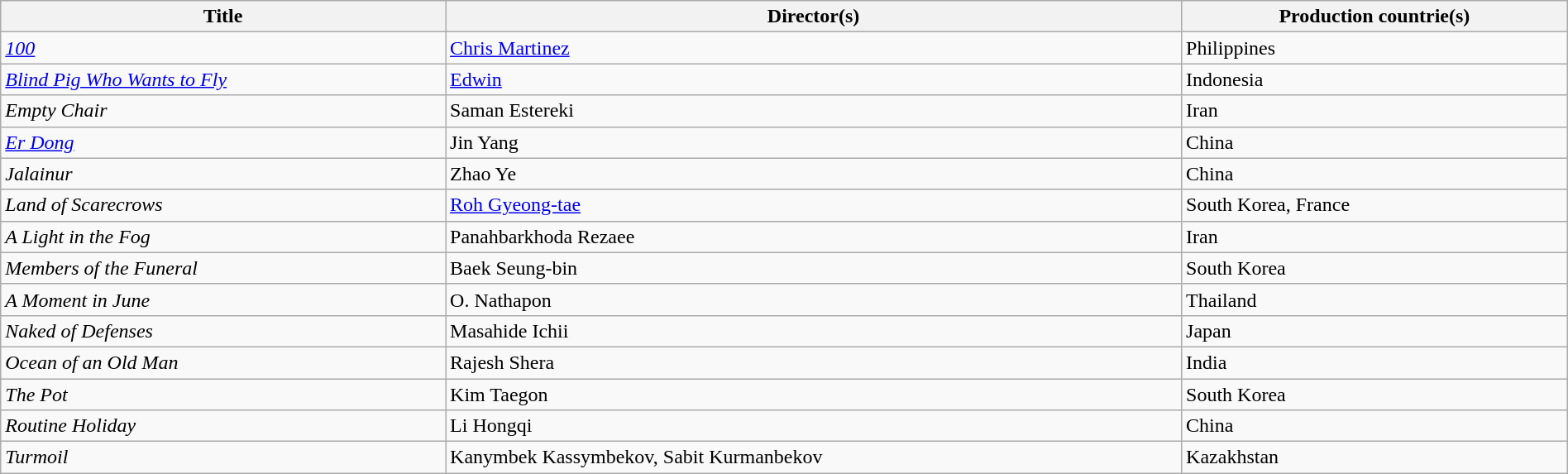<table class="sortable wikitable" style="width:100%; margin-bottom:4px" cellpadding="5">
<tr>
<th scope="col">Title</th>
<th scope="col">Director(s)</th>
<th scope="col">Production countrie(s)</th>
</tr>
<tr>
<td><em><a href='#'>100</a></em></td>
<td><a href='#'>Chris Martinez</a></td>
<td>Philippines</td>
</tr>
<tr>
<td><em><a href='#'>Blind Pig Who Wants to Fly</a></em></td>
<td><a href='#'>Edwin</a></td>
<td>Indonesia</td>
</tr>
<tr>
<td><em>Empty Chair</em></td>
<td>Saman Estereki</td>
<td>Iran</td>
</tr>
<tr>
<td><em><a href='#'>Er Dong</a></em></td>
<td>Jin Yang</td>
<td>China</td>
</tr>
<tr>
<td><em>Jalainur</em></td>
<td>Zhao Ye</td>
<td>China</td>
</tr>
<tr>
<td><em>Land of Scarecrows</em></td>
<td><a href='#'>Roh Gyeong-tae</a></td>
<td>South Korea, France</td>
</tr>
<tr>
<td><em>A Light in the Fog</em></td>
<td>Panahbarkhoda Rezaee</td>
<td>Iran</td>
</tr>
<tr>
<td><em>Members of the Funeral</em></td>
<td>Baek Seung-bin</td>
<td>South Korea</td>
</tr>
<tr>
<td><em>A Moment in June</em></td>
<td>O. Nathapon</td>
<td>Thailand</td>
</tr>
<tr>
<td><em>Naked of Defenses</em></td>
<td>Masahide Ichii</td>
<td>Japan</td>
</tr>
<tr>
<td><em>Ocean of an Old Man</em></td>
<td>Rajesh Shera</td>
<td>India</td>
</tr>
<tr>
<td><em>The Pot</em></td>
<td>Kim Taegon</td>
<td>South Korea</td>
</tr>
<tr>
<td><em>Routine Holiday</em></td>
<td>Li Hongqi</td>
<td>China</td>
</tr>
<tr>
<td><em>Turmoil</em></td>
<td>Kanymbek Kassymbekov, Sabit Kurmanbekov</td>
<td>Kazakhstan</td>
</tr>
</table>
